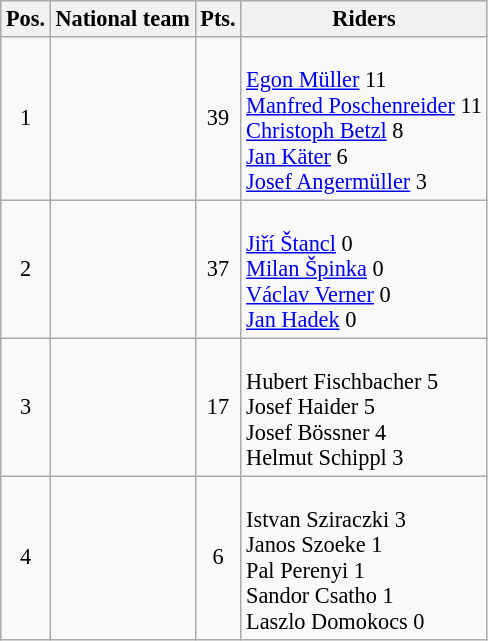<table class=wikitable style="font-size:93%;">
<tr>
<th>Pos.</th>
<th>National team</th>
<th>Pts.</th>
<th>Riders</th>
</tr>
<tr align=center >
<td>1</td>
<td align=left></td>
<td>39</td>
<td align=left><br><a href='#'>Egon Müller</a> 11<br>
<a href='#'>Manfred Poschenreider</a> 11<br>
<a href='#'>Christoph Betzl</a> 8<br>
<a href='#'>Jan Käter</a> 6<br>
<a href='#'>Josef Angermüller</a> 3</td>
</tr>
<tr align=center >
<td>2</td>
<td align=left></td>
<td>37</td>
<td align=left><br><a href='#'>Jiří Štancl</a> 0<br>
<a href='#'>Milan Špinka</a> 0<br>
<a href='#'>Václav Verner</a> 0<br>
<a href='#'>Jan Hadek</a> 0</td>
</tr>
<tr align=center>
<td>3</td>
<td align=left></td>
<td>17</td>
<td align=left><br>Hubert Fischbacher 5<br>
Josef Haider 5<br>
Josef Bössner 4<br>
Helmut Schippl 3</td>
</tr>
<tr align=center>
<td>4</td>
<td align=left></td>
<td>6</td>
<td align=left><br>Istvan Sziraczki 3<br>
Janos Szoeke 1<br>
Pal Perenyi 1<br>
Sandor Csatho 1<br>
Laszlo Domokocs 0</td>
</tr>
</table>
